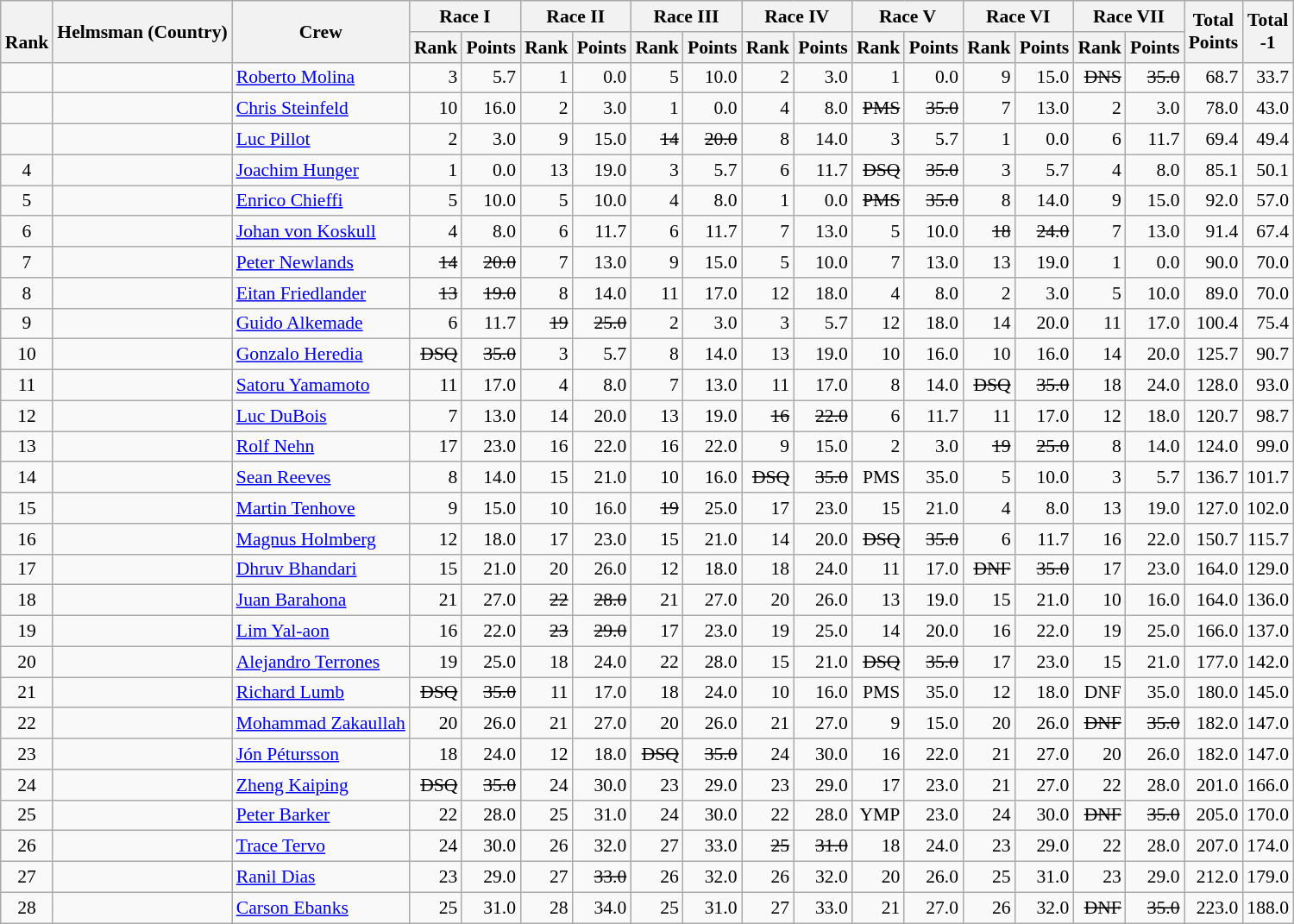<table class="wikitable" style="text-align:right; font-size:90%">
<tr>
<th rowspan="2"><br>Rank</th>
<th rowspan="2">Helmsman (Country)</th>
<th rowspan="2">Crew</th>
<th colspan="2">Race I</th>
<th colspan="2">Race II</th>
<th colspan="2">Race III</th>
<th colspan="2">Race IV</th>
<th colspan="2">Race V</th>
<th colspan="2">Race VI</th>
<th colspan="2">Race VII</th>
<th rowspan="2">Total <br>Points <br> </th>
<th rowspan="2">Total<br>-1<br> </th>
</tr>
<tr>
<th>Rank</th>
<th>Points</th>
<th>Rank</th>
<th>Points</th>
<th>Rank</th>
<th>Points</th>
<th>Rank</th>
<th>Points</th>
<th>Rank</th>
<th>Points</th>
<th>Rank</th>
<th>Points</th>
<th>Rank</th>
<th>Points</th>
</tr>
<tr style="vertical-align:top;">
<td align=center></td>
<td align=left></td>
<td align=left><a href='#'>Roberto Molina</a> </td>
<td>3</td>
<td>5.7</td>
<td>1</td>
<td>0.0</td>
<td>5</td>
<td>10.0</td>
<td>2</td>
<td>3.0</td>
<td>1</td>
<td>0.0</td>
<td>9</td>
<td>15.0</td>
<td><s>DNS</s></td>
<td><s>35.0</s></td>
<td>68.7</td>
<td>33.7</td>
</tr>
<tr>
<td align=center></td>
<td align=left></td>
<td align=left><a href='#'>Chris Steinfeld</a> </td>
<td>10</td>
<td>16.0</td>
<td>2</td>
<td>3.0</td>
<td>1</td>
<td>0.0</td>
<td>4</td>
<td>8.0</td>
<td><s>PMS</s></td>
<td><s>35.0</s></td>
<td>7</td>
<td>13.0</td>
<td>2</td>
<td>3.0</td>
<td>78.0</td>
<td>43.0</td>
</tr>
<tr>
<td align=center></td>
<td align=left></td>
<td align=left><a href='#'>Luc Pillot</a> </td>
<td>2</td>
<td>3.0</td>
<td>9</td>
<td>15.0</td>
<td><s>14</s></td>
<td><s>20.0</s></td>
<td>8</td>
<td>14.0</td>
<td>3</td>
<td>5.7</td>
<td>1</td>
<td>0.0</td>
<td>6</td>
<td>11.7</td>
<td>69.4</td>
<td>49.4</td>
</tr>
<tr>
<td align=center>4</td>
<td align=left></td>
<td align=left><a href='#'>Joachim Hunger</a> </td>
<td>1</td>
<td>0.0</td>
<td>13</td>
<td>19.0</td>
<td>3</td>
<td>5.7</td>
<td>6</td>
<td>11.7</td>
<td><s>DSQ</s></td>
<td><s>35.0</s></td>
<td>3</td>
<td>5.7</td>
<td>4</td>
<td>8.0</td>
<td>85.1</td>
<td>50.1</td>
</tr>
<tr>
<td align=center>5</td>
<td align=left></td>
<td align=left><a href='#'>Enrico Chieffi</a> </td>
<td>5</td>
<td>10.0</td>
<td>5</td>
<td>10.0</td>
<td>4</td>
<td>8.0</td>
<td>1</td>
<td>0.0</td>
<td><s>PMS</s></td>
<td><s>35.0</s></td>
<td>8</td>
<td>14.0</td>
<td>9</td>
<td>15.0</td>
<td>92.0</td>
<td>57.0</td>
</tr>
<tr>
<td align=center>6</td>
<td align=left></td>
<td align=left><a href='#'>Johan von Koskull</a> </td>
<td>4</td>
<td>8.0</td>
<td>6</td>
<td>11.7</td>
<td>6</td>
<td>11.7</td>
<td>7</td>
<td>13.0</td>
<td>5</td>
<td>10.0</td>
<td><s>18</s></td>
<td><s>24.0</s></td>
<td>7</td>
<td>13.0</td>
<td>91.4</td>
<td>67.4</td>
</tr>
<tr>
<td align=center>7</td>
<td align=left></td>
<td align=left><a href='#'>Peter Newlands</a> </td>
<td><s>14</s></td>
<td><s>20.0</s></td>
<td>7</td>
<td>13.0</td>
<td>9</td>
<td>15.0</td>
<td>5</td>
<td>10.0</td>
<td>7</td>
<td>13.0</td>
<td>13</td>
<td>19.0</td>
<td>1</td>
<td>0.0</td>
<td>90.0</td>
<td>70.0</td>
</tr>
<tr>
<td align=center>8</td>
<td align=left></td>
<td align=left><a href='#'>Eitan Friedlander</a> </td>
<td><s>13</s></td>
<td><s>19.0</s></td>
<td>8</td>
<td>14.0</td>
<td>11</td>
<td>17.0</td>
<td>12</td>
<td>18.0</td>
<td>4</td>
<td>8.0</td>
<td>2</td>
<td>3.0</td>
<td>5</td>
<td>10.0</td>
<td>89.0</td>
<td>70.0</td>
</tr>
<tr>
<td align=center>9</td>
<td align=left></td>
<td align=left><a href='#'>Guido Alkemade</a> </td>
<td>6</td>
<td>11.7</td>
<td><s>19</s></td>
<td><s>25.0</s></td>
<td>2</td>
<td>3.0</td>
<td>3</td>
<td>5.7</td>
<td>12</td>
<td>18.0</td>
<td>14</td>
<td>20.0</td>
<td>11</td>
<td>17.0</td>
<td>100.4</td>
<td>75.4</td>
</tr>
<tr>
<td align=center>10</td>
<td align=left></td>
<td align=left><a href='#'>Gonzalo Heredia</a> </td>
<td><s>DSQ</s></td>
<td><s>35.0</s></td>
<td>3</td>
<td>5.7</td>
<td>8</td>
<td>14.0</td>
<td>13</td>
<td>19.0</td>
<td>10</td>
<td>16.0</td>
<td>10</td>
<td>16.0</td>
<td>14</td>
<td>20.0</td>
<td>125.7</td>
<td>90.7</td>
</tr>
<tr>
<td align=center>11</td>
<td align=left></td>
<td align=left><a href='#'>Satoru Yamamoto</a> </td>
<td>11</td>
<td>17.0</td>
<td>4</td>
<td>8.0</td>
<td>7</td>
<td>13.0</td>
<td>11</td>
<td>17.0</td>
<td>8</td>
<td>14.0</td>
<td><s>DSQ</s></td>
<td><s>35.0</s></td>
<td>18</td>
<td>24.0</td>
<td>128.0</td>
<td>93.0</td>
</tr>
<tr>
<td align=center>12</td>
<td align=left></td>
<td align=left><a href='#'>Luc DuBois</a> </td>
<td>7</td>
<td>13.0</td>
<td>14</td>
<td>20.0</td>
<td>13</td>
<td>19.0</td>
<td><s>16</s></td>
<td><s>22.0</s></td>
<td>6</td>
<td>11.7</td>
<td>11</td>
<td>17.0</td>
<td>12</td>
<td>18.0</td>
<td>120.7</td>
<td>98.7</td>
</tr>
<tr>
<td align=center>13</td>
<td align=left></td>
<td align=left><a href='#'>Rolf Nehn</a> </td>
<td>17</td>
<td>23.0</td>
<td>16</td>
<td>22.0</td>
<td>16</td>
<td>22.0</td>
<td>9</td>
<td>15.0</td>
<td>2</td>
<td>3.0</td>
<td><s>19</s></td>
<td><s>25.0</s></td>
<td>8</td>
<td>14.0</td>
<td>124.0</td>
<td>99.0</td>
</tr>
<tr>
<td align=center>14</td>
<td align=left></td>
<td align="left"><a href='#'>Sean Reeves</a> </td>
<td>8</td>
<td>14.0</td>
<td>15</td>
<td>21.0</td>
<td>10</td>
<td>16.0</td>
<td><s>DSQ</s></td>
<td><s>35.0</s></td>
<td>PMS</td>
<td>35.0</td>
<td>5</td>
<td>10.0</td>
<td>3</td>
<td>5.7</td>
<td>136.7</td>
<td>101.7</td>
</tr>
<tr>
<td align=center>15</td>
<td align=left></td>
<td align=left><a href='#'>Martin Tenhove</a> </td>
<td>9</td>
<td>15.0</td>
<td>10</td>
<td>16.0</td>
<td><s>19</s></td>
<td>25.0</td>
<td>17</td>
<td>23.0</td>
<td>15</td>
<td>21.0</td>
<td>4</td>
<td>8.0</td>
<td>13</td>
<td>19.0</td>
<td>127.0</td>
<td>102.0</td>
</tr>
<tr>
<td align=center>16</td>
<td align=left></td>
<td align=left><a href='#'>Magnus Holmberg</a> </td>
<td>12</td>
<td>18.0</td>
<td>17</td>
<td>23.0</td>
<td>15</td>
<td>21.0</td>
<td>14</td>
<td>20.0</td>
<td><s>DSQ</s></td>
<td><s>35.0</s></td>
<td>6</td>
<td>11.7</td>
<td>16</td>
<td>22.0</td>
<td>150.7</td>
<td>115.7</td>
</tr>
<tr>
<td align=center>17</td>
<td align=left></td>
<td align=left><a href='#'>Dhruv Bhandari</a> </td>
<td>15</td>
<td>21.0</td>
<td>20</td>
<td>26.0</td>
<td>12</td>
<td>18.0</td>
<td>18</td>
<td>24.0</td>
<td>11</td>
<td>17.0</td>
<td><s>DNF</s></td>
<td><s>35.0</s></td>
<td>17</td>
<td>23.0</td>
<td>164.0</td>
<td>129.0</td>
</tr>
<tr>
<td align=center>18</td>
<td align=left></td>
<td align=left><a href='#'>Juan Barahona</a> </td>
<td>21</td>
<td>27.0</td>
<td><s>22</s></td>
<td><s>28.0</s></td>
<td>21</td>
<td>27.0</td>
<td>20</td>
<td>26.0</td>
<td>13</td>
<td>19.0</td>
<td>15</td>
<td>21.0</td>
<td>10</td>
<td>16.0</td>
<td>164.0</td>
<td>136.0</td>
</tr>
<tr>
<td align=center>19</td>
<td align=left></td>
<td align=left><a href='#'>Lim Yal-aon</a> </td>
<td>16</td>
<td>22.0</td>
<td><s>23</s></td>
<td><s>29.0</s></td>
<td>17</td>
<td>23.0</td>
<td>19</td>
<td>25.0</td>
<td>14</td>
<td>20.0</td>
<td>16</td>
<td>22.0</td>
<td>19</td>
<td>25.0</td>
<td>166.0</td>
<td>137.0</td>
</tr>
<tr>
<td align=center>20</td>
<td align=left></td>
<td align=left><a href='#'>Alejandro Terrones</a> </td>
<td>19</td>
<td>25.0</td>
<td>18</td>
<td>24.0</td>
<td>22</td>
<td>28.0</td>
<td>15</td>
<td>21.0</td>
<td><s>DSQ</s></td>
<td><s>35.0</s></td>
<td>17</td>
<td>23.0</td>
<td>15</td>
<td>21.0</td>
<td>177.0</td>
<td>142.0</td>
</tr>
<tr>
<td align=center>21</td>
<td align=left></td>
<td align=left><a href='#'>Richard Lumb</a> </td>
<td><s>DSQ</s></td>
<td><s>35.0</s></td>
<td>11</td>
<td>17.0</td>
<td>18</td>
<td>24.0</td>
<td>10</td>
<td>16.0</td>
<td>PMS</td>
<td>35.0</td>
<td>12</td>
<td>18.0</td>
<td>DNF</td>
<td>35.0</td>
<td>180.0</td>
<td>145.0</td>
</tr>
<tr>
<td align=center>22</td>
<td align=left></td>
<td align=left><a href='#'>Mohammad Zakaullah</a> </td>
<td>20</td>
<td>26.0</td>
<td>21</td>
<td>27.0</td>
<td>20</td>
<td>26.0</td>
<td>21</td>
<td>27.0</td>
<td>9</td>
<td>15.0</td>
<td>20</td>
<td>26.0</td>
<td><s>DNF</s></td>
<td><s>35.0</s></td>
<td>182.0</td>
<td>147.0</td>
</tr>
<tr>
<td align=center>23</td>
<td align=left></td>
<td align=left><a href='#'>Jón Pétursson</a> </td>
<td>18</td>
<td>24.0</td>
<td>12</td>
<td>18.0</td>
<td><s>DSQ</s></td>
<td><s>35.0</s></td>
<td>24</td>
<td>30.0</td>
<td>16</td>
<td>22.0</td>
<td>21</td>
<td>27.0</td>
<td>20</td>
<td>26.0</td>
<td>182.0</td>
<td>147.0</td>
</tr>
<tr>
<td align=center>24</td>
<td align=left></td>
<td align=left><a href='#'>Zheng Kaiping</a> </td>
<td><s>DSQ</s></td>
<td><s>35.0</s></td>
<td>24</td>
<td>30.0</td>
<td>23</td>
<td>29.0</td>
<td>23</td>
<td>29.0</td>
<td>17</td>
<td>23.0</td>
<td>21</td>
<td>27.0</td>
<td>22</td>
<td>28.0</td>
<td>201.0</td>
<td>166.0</td>
</tr>
<tr>
<td align=center>25</td>
<td align=left></td>
<td align=left><a href='#'>Peter Barker</a> </td>
<td>22</td>
<td>28.0</td>
<td>25</td>
<td>31.0</td>
<td>24</td>
<td>30.0</td>
<td>22</td>
<td>28.0</td>
<td>YMP</td>
<td>23.0</td>
<td>24</td>
<td>30.0</td>
<td><s>DNF</s></td>
<td><s>35.0</s></td>
<td>205.0</td>
<td>170.0</td>
</tr>
<tr>
<td align=center>26</td>
<td align=left></td>
<td align=left><a href='#'>Trace Tervo</a> </td>
<td>24</td>
<td>30.0</td>
<td>26</td>
<td>32.0</td>
<td>27</td>
<td>33.0</td>
<td><s>25</s></td>
<td><s>31.0</s></td>
<td>18</td>
<td>24.0</td>
<td>23</td>
<td>29.0</td>
<td>22</td>
<td>28.0</td>
<td>207.0</td>
<td>174.0</td>
</tr>
<tr>
<td align=center>27</td>
<td align=left></td>
<td align=left><a href='#'>Ranil Dias</a> </td>
<td>23</td>
<td>29.0</td>
<td>27</td>
<td><s>33.0</s></td>
<td>26</td>
<td>32.0</td>
<td>26</td>
<td>32.0</td>
<td>20</td>
<td>26.0</td>
<td>25</td>
<td>31.0</td>
<td>23</td>
<td>29.0</td>
<td>212.0</td>
<td>179.0</td>
</tr>
<tr>
<td align=center>28</td>
<td align=left></td>
<td align=left><a href='#'>Carson Ebanks</a> </td>
<td>25</td>
<td>31.0</td>
<td>28</td>
<td>34.0</td>
<td>25</td>
<td>31.0</td>
<td>27</td>
<td>33.0</td>
<td>21</td>
<td>27.0</td>
<td>26</td>
<td>32.0</td>
<td><s>DNF</s></td>
<td><s>35.0</s></td>
<td>223.0</td>
<td>188.0</td>
</tr>
</table>
